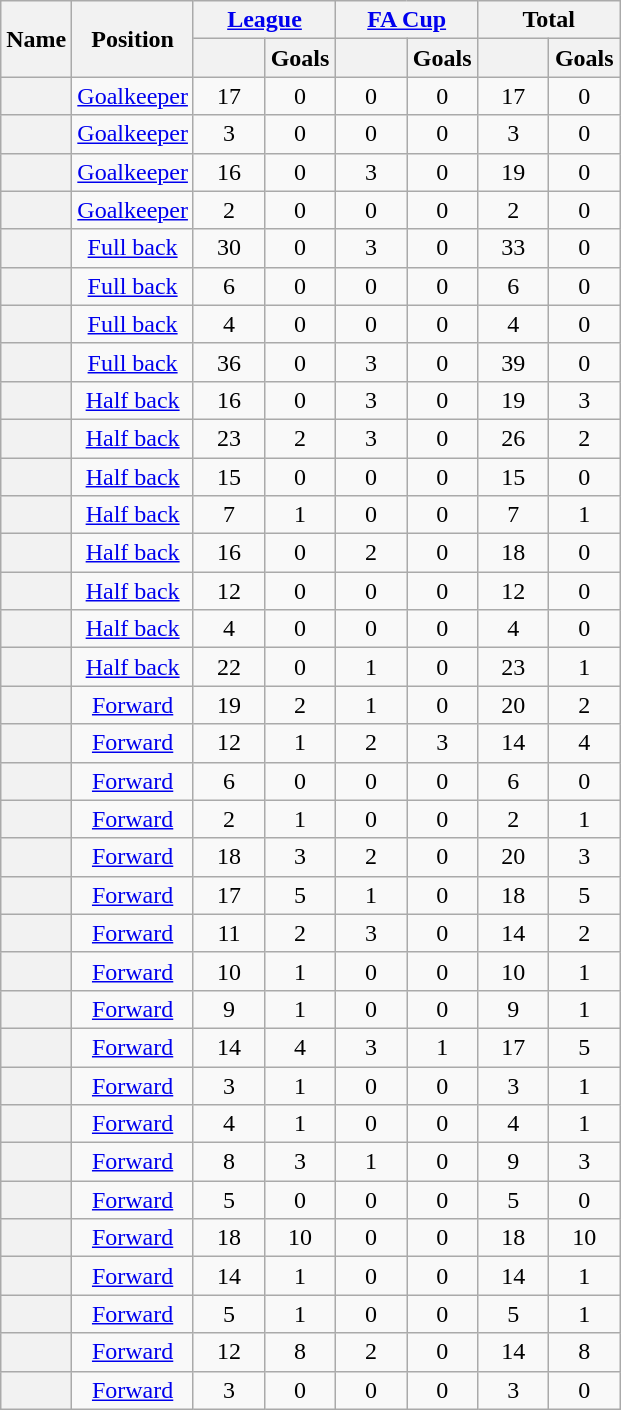<table class="wikitable sortable plainrowheaders" style=text-align:center>
<tr class="unsortable">
<th scope=col rowspan=2>Name</th>
<th scope=col rowspan=2>Position</th>
<th scope=col colspan=2><a href='#'>League</a></th>
<th scope=col colspan=2><a href='#'>FA Cup</a></th>
<th scope=col colspan=2>Total</th>
</tr>
<tr>
<th width=40 scope=col></th>
<th width=40 scope=col>Goals</th>
<th width=40 scope=col></th>
<th width=40 scope=col>Goals</th>
<th width=40 scope=col></th>
<th width=40 scope=col>Goals</th>
</tr>
<tr>
<th scope="row"></th>
<td data-sort-value="1"><a href='#'>Goalkeeper</a></td>
<td>17</td>
<td>0</td>
<td>0</td>
<td>0</td>
<td>17</td>
<td>0</td>
</tr>
<tr>
<th scope="row"></th>
<td data-sort-value="1"><a href='#'>Goalkeeper</a></td>
<td>3</td>
<td>0</td>
<td>0</td>
<td>0</td>
<td>3</td>
<td>0</td>
</tr>
<tr>
<th scope="row"></th>
<td data-sort-value="1"><a href='#'>Goalkeeper</a></td>
<td>16</td>
<td>0</td>
<td>3</td>
<td>0</td>
<td>19</td>
<td>0</td>
</tr>
<tr>
<th scope="row"></th>
<td data-sort-value="1"><a href='#'>Goalkeeper</a></td>
<td>2</td>
<td>0</td>
<td>0</td>
<td>0</td>
<td>2</td>
<td>0</td>
</tr>
<tr>
<th scope="row"></th>
<td data-sort-value="2"><a href='#'>Full back</a></td>
<td>30</td>
<td>0</td>
<td>3</td>
<td>0</td>
<td>33</td>
<td>0</td>
</tr>
<tr>
<th scope="row"></th>
<td data-sort-value="2"><a href='#'>Full back</a></td>
<td>6</td>
<td>0</td>
<td>0</td>
<td>0</td>
<td>6</td>
<td>0</td>
</tr>
<tr>
<th scope="row"></th>
<td data-sort-value="2"><a href='#'>Full back</a></td>
<td>4</td>
<td>0</td>
<td>0</td>
<td>0</td>
<td>4</td>
<td>0</td>
</tr>
<tr>
<th scope="row"></th>
<td data-sort-value="2"><a href='#'>Full back</a></td>
<td>36</td>
<td>0</td>
<td>3</td>
<td>0</td>
<td>39</td>
<td>0</td>
</tr>
<tr>
<th scope="row"></th>
<td data-sort-value="3"><a href='#'>Half back</a></td>
<td>16</td>
<td>0</td>
<td>3</td>
<td>0</td>
<td>19</td>
<td>3</td>
</tr>
<tr>
<th scope="row"></th>
<td data-sort-value="3"><a href='#'>Half back</a></td>
<td>23</td>
<td>2</td>
<td>3</td>
<td>0</td>
<td>26</td>
<td>2</td>
</tr>
<tr>
<th scope="row"></th>
<td data-sort-value="3"><a href='#'>Half back</a></td>
<td>15</td>
<td>0</td>
<td>0</td>
<td>0</td>
<td>15</td>
<td>0</td>
</tr>
<tr>
<th scope="row"></th>
<td data-sort-value="3"><a href='#'>Half back</a></td>
<td>7</td>
<td>1</td>
<td>0</td>
<td>0</td>
<td>7</td>
<td>1</td>
</tr>
<tr>
<th scope="row"></th>
<td data-sort-value="3"><a href='#'>Half back</a></td>
<td>16</td>
<td>0</td>
<td>2</td>
<td>0</td>
<td>18</td>
<td>0</td>
</tr>
<tr>
<th scope="row"></th>
<td data-sort-value="3"><a href='#'>Half back</a></td>
<td>12</td>
<td>0</td>
<td>0</td>
<td>0</td>
<td>12</td>
<td>0</td>
</tr>
<tr>
<th scope="row"></th>
<td data-sort-value="3"><a href='#'>Half back</a></td>
<td>4</td>
<td>0</td>
<td>0</td>
<td>0</td>
<td>4</td>
<td>0</td>
</tr>
<tr>
<th scope="row"></th>
<td data-sort-value="3"><a href='#'>Half back</a></td>
<td>22</td>
<td>0</td>
<td>1</td>
<td>0</td>
<td>23</td>
<td>1</td>
</tr>
<tr>
<th scope="row"></th>
<td data-sort-value="4"><a href='#'>Forward</a></td>
<td>19</td>
<td>2</td>
<td>1</td>
<td>0</td>
<td>20</td>
<td>2</td>
</tr>
<tr>
<th scope="row"></th>
<td data-sort-value="4"><a href='#'>Forward</a></td>
<td>12</td>
<td>1</td>
<td>2</td>
<td>3</td>
<td>14</td>
<td>4</td>
</tr>
<tr>
<th scope="row"></th>
<td data-sort-value="4"><a href='#'>Forward</a></td>
<td>6</td>
<td>0</td>
<td>0</td>
<td>0</td>
<td>6</td>
<td>0</td>
</tr>
<tr>
<th scope="row"> </th>
<td data-sort-value="4"><a href='#'>Forward</a></td>
<td>2</td>
<td>1</td>
<td>0</td>
<td>0</td>
<td>2</td>
<td>1</td>
</tr>
<tr>
<th scope="row"></th>
<td data-sort-value="4"><a href='#'>Forward</a></td>
<td>18</td>
<td>3</td>
<td>2</td>
<td>0</td>
<td>20</td>
<td>3</td>
</tr>
<tr>
<th scope="row"></th>
<td data-sort-value="4"><a href='#'>Forward</a></td>
<td>17</td>
<td>5</td>
<td>1</td>
<td>0</td>
<td>18</td>
<td>5</td>
</tr>
<tr>
<th scope="row"></th>
<td data-sort-value="4"><a href='#'>Forward</a></td>
<td>11</td>
<td>2</td>
<td>3</td>
<td>0</td>
<td>14</td>
<td>2</td>
</tr>
<tr>
<th scope="row"></th>
<td data-sort-value="4"><a href='#'>Forward</a></td>
<td>10</td>
<td>1</td>
<td>0</td>
<td>0</td>
<td>10</td>
<td>1</td>
</tr>
<tr>
<th scope="row"> </th>
<td data-sort-value="4"><a href='#'>Forward</a></td>
<td>9</td>
<td>1</td>
<td>0</td>
<td>0</td>
<td>9</td>
<td>1</td>
</tr>
<tr>
<th scope="row"></th>
<td data-sort-value="4"><a href='#'>Forward</a></td>
<td>14</td>
<td>4</td>
<td>3</td>
<td>1</td>
<td>17</td>
<td>5</td>
</tr>
<tr>
<th scope="row"> </th>
<td data-sort-value="4"><a href='#'>Forward</a></td>
<td>3</td>
<td>1</td>
<td>0</td>
<td>0</td>
<td>3</td>
<td>1</td>
</tr>
<tr>
<th scope="row"> </th>
<td data-sort-value="4"><a href='#'>Forward</a></td>
<td>4</td>
<td>1</td>
<td>0</td>
<td>0</td>
<td>4</td>
<td>1</td>
</tr>
<tr>
<th scope="row"></th>
<td data-sort-value="4"><a href='#'>Forward</a></td>
<td>8</td>
<td>3</td>
<td>1</td>
<td>0</td>
<td>9</td>
<td>3</td>
</tr>
<tr>
<th scope="row"></th>
<td data-sort-value="4"><a href='#'>Forward</a></td>
<td>5</td>
<td>0</td>
<td>0</td>
<td>0</td>
<td>5</td>
<td>0</td>
</tr>
<tr>
<th scope="row"></th>
<td data-sort-value="4"><a href='#'>Forward</a></td>
<td>18</td>
<td>10</td>
<td>0</td>
<td>0</td>
<td>18</td>
<td>10</td>
</tr>
<tr>
<th scope="row"></th>
<td data-sort-value="4"><a href='#'>Forward</a></td>
<td>14</td>
<td>1</td>
<td>0</td>
<td>0</td>
<td>14</td>
<td>1</td>
</tr>
<tr>
<th scope="row"></th>
<td data-sort-value="4"><a href='#'>Forward</a></td>
<td>5</td>
<td>1</td>
<td>0</td>
<td>0</td>
<td>5</td>
<td>1</td>
</tr>
<tr>
<th scope="row"></th>
<td data-sort-value="4"><a href='#'>Forward</a></td>
<td>12</td>
<td>8</td>
<td>2</td>
<td>0</td>
<td>14</td>
<td>8</td>
</tr>
<tr>
<th scope="row"></th>
<td data-sort-value="4"><a href='#'>Forward</a></td>
<td>3</td>
<td>0</td>
<td>0</td>
<td>0</td>
<td>3</td>
<td>0</td>
</tr>
</table>
